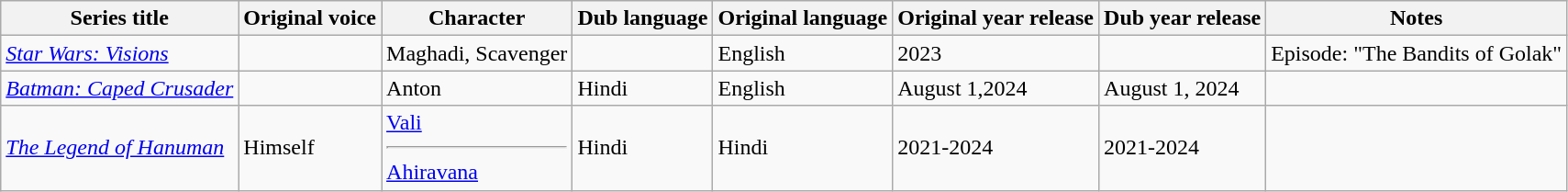<table class="wikitable sortable">
<tr>
<th>Series title</th>
<th>Original voice</th>
<th>Character</th>
<th>Dub language</th>
<th>Original language</th>
<th>Original year release</th>
<th>Dub year release</th>
<th>Notes</th>
</tr>
<tr>
<td><em><a href='#'>Star Wars: Visions</a></em></td>
<td></td>
<td>Maghadi, Scavenger</td>
<td></td>
<td>English</td>
<td>2023</td>
<td></td>
<td>Episode: "The Bandits of Golak"</td>
</tr>
<tr>
<td><em><a href='#'>Batman: Caped Crusader</a></em></td>
<td></td>
<td>Anton</td>
<td>Hindi</td>
<td>English</td>
<td>August 1,2024</td>
<td>August 1, 2024</td>
<td></td>
</tr>
<tr>
<td><em><a href='#'>The Legend of Hanuman</a></em></td>
<td>Himself</td>
<td><a href='#'>Vali</a><hr><a href='#'>Ahiravana</a></td>
<td>Hindi</td>
<td>Hindi</td>
<td>2021-2024</td>
<td>2021-2024</td>
<td></td>
</tr>
</table>
